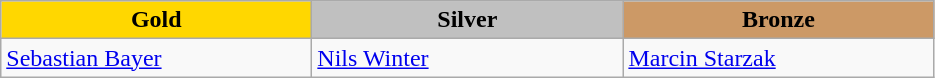<table class="wikitable" style="text-align:left">
<tr align="center">
<td width=200 bgcolor=gold><strong>Gold</strong></td>
<td width=200 bgcolor=silver><strong>Silver</strong></td>
<td width=200 bgcolor=CC9966><strong>Bronze</strong></td>
</tr>
<tr>
<td><a href='#'>Sebastian Bayer</a><br><em></em></td>
<td><a href='#'>Nils Winter</a><br><em></em></td>
<td><a href='#'>Marcin Starzak</a><br><em></em></td>
</tr>
</table>
